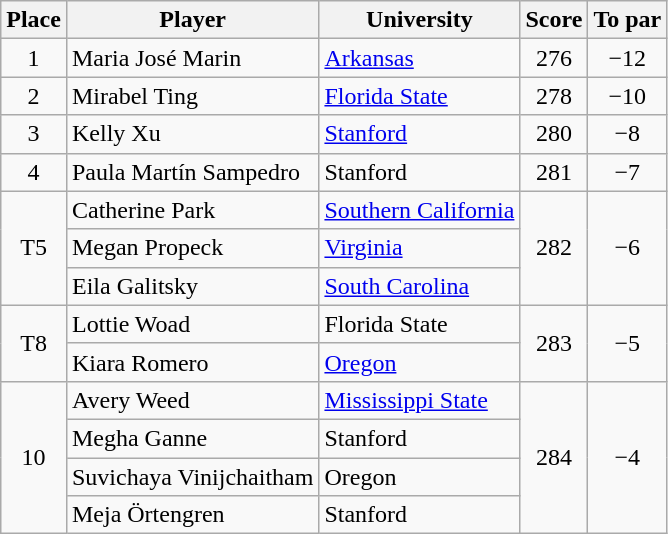<table class="wikitable">
<tr>
<th>Place</th>
<th>Player</th>
<th>University</th>
<th>Score</th>
<th>To par</th>
</tr>
<tr>
<td align=center>1</td>
<td>Maria José Marin</td>
<td><a href='#'>Arkansas</a></td>
<td align=center>276</td>
<td align=center>−12</td>
</tr>
<tr>
<td align=center>2</td>
<td>Mirabel Ting</td>
<td><a href='#'>Florida State</a></td>
<td align=center>278</td>
<td align=center>−10</td>
</tr>
<tr>
<td align=center>3</td>
<td>Kelly Xu</td>
<td><a href='#'>Stanford</a></td>
<td align=center>280</td>
<td align=center>−8</td>
</tr>
<tr>
<td align=center>4</td>
<td>Paula Martín Sampedro</td>
<td>Stanford</td>
<td align=center>281</td>
<td align=center>−7</td>
</tr>
<tr>
<td rowspan=3 align=center>T5</td>
<td>Catherine Park</td>
<td><a href='#'>Southern California</a></td>
<td rowspan=3 align=center>282</td>
<td rowspan=3 align=center>−6</td>
</tr>
<tr>
<td>Megan Propeck</td>
<td><a href='#'>Virginia</a></td>
</tr>
<tr>
<td>Eila Galitsky</td>
<td><a href='#'>South Carolina</a></td>
</tr>
<tr>
<td rowspan=2 align=center>T8</td>
<td>Lottie Woad</td>
<td>Florida State</td>
<td rowspan=2 align=center>283</td>
<td rowspan=2 align=center>−5</td>
</tr>
<tr>
<td>Kiara Romero</td>
<td><a href='#'>Oregon</a></td>
</tr>
<tr>
<td rowspan=4 align=center>10</td>
<td>Avery Weed</td>
<td><a href='#'>Mississippi State</a></td>
<td rowspan=4 align=center>284</td>
<td rowspan=4 align=center>−4</td>
</tr>
<tr>
<td>Megha Ganne</td>
<td>Stanford</td>
</tr>
<tr>
<td>Suvichaya Vinijchaitham</td>
<td>Oregon</td>
</tr>
<tr>
<td>Meja Örtengren</td>
<td>Stanford</td>
</tr>
</table>
